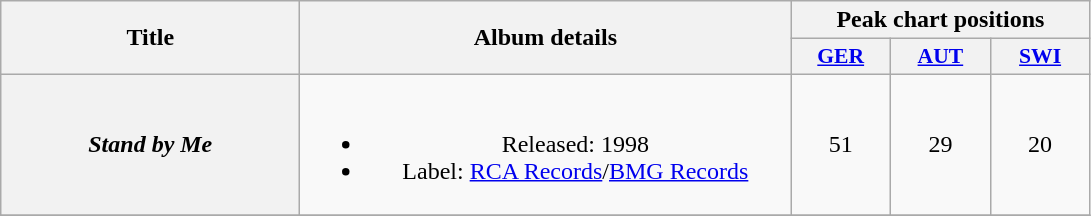<table class="wikitable plainrowheaders" style="text-align:center;" border="1">
<tr>
<th scope="col" rowspan="2" style="width:12em;">Title</th>
<th scope="col" rowspan="2" style="width:20em;">Album details</th>
<th scope="col" colspan="3" style="width:12em;">Peak chart positions</th>
</tr>
<tr>
<th scope="col" style="width:3em;font-size:90%;"><a href='#'>GER</a><br></th>
<th scope="col" style="width:3em;font-size:90%;"><a href='#'>AUT</a><br></th>
<th scope="col" style="width:3em;font-size:90%;"><a href='#'>SWI</a><br></th>
</tr>
<tr>
<th scope="row"><em>Stand by Me</em></th>
<td><br><ul><li>Released: 1998</li><li>Label: <a href='#'>RCA Records</a>/<a href='#'>BMG Records</a></li></ul></td>
<td align="center">51</td>
<td align="center">29</td>
<td align="center">20</td>
</tr>
<tr>
</tr>
</table>
